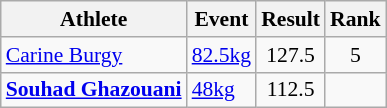<table class=wikitable style="font-size:90%">
<tr>
<th>Athlete</th>
<th>Event</th>
<th>Result</th>
<th>Rank</th>
</tr>
<tr>
<td><a href='#'>Carine Burgy</a></td>
<td><a href='#'>82.5kg</a></td>
<td style="text-align:center;">127.5</td>
<td style="text-align:center;">5</td>
</tr>
<tr>
<td><strong><a href='#'>Souhad Ghazouani</a></strong></td>
<td><a href='#'>48kg</a></td>
<td style="text-align:center;">112.5</td>
<td style="text-align:center;"></td>
</tr>
</table>
